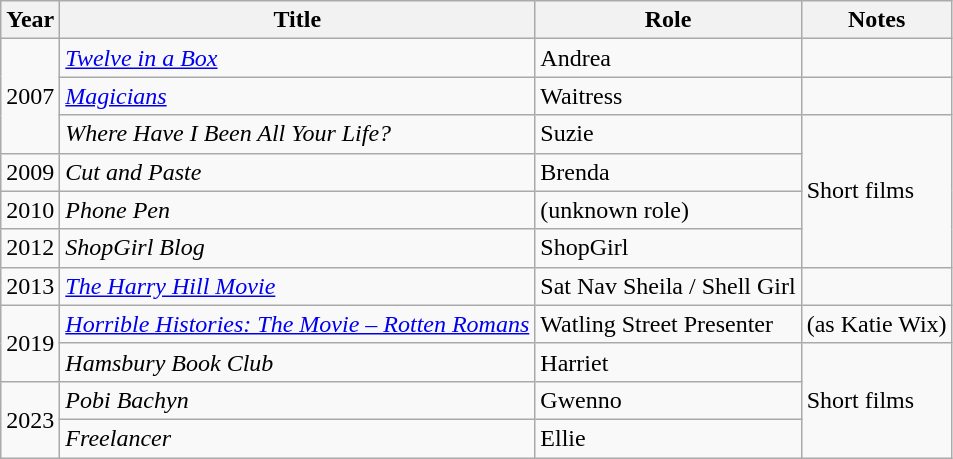<table class="wikitable sortable">
<tr>
<th>Year</th>
<th>Title</th>
<th>Role</th>
<th>Notes</th>
</tr>
<tr>
<td rowspan="3">2007</td>
<td><em><a href='#'>Twelve in a Box</a></em></td>
<td>Andrea</td>
<td></td>
</tr>
<tr>
<td><em><a href='#'>Magicians</a></em></td>
<td>Waitress</td>
<td></td>
</tr>
<tr>
<td><em>Where Have I Been All Your Life?</em></td>
<td>Suzie</td>
<td rowspan="4">Short films</td>
</tr>
<tr>
<td>2009</td>
<td><em>Cut and Paste</em></td>
<td>Brenda</td>
</tr>
<tr>
<td>2010</td>
<td><em>Phone Pen</em></td>
<td>(unknown role)</td>
</tr>
<tr>
<td>2012</td>
<td><em>ShopGirl Blog</em></td>
<td>ShopGirl</td>
</tr>
<tr>
<td>2013</td>
<td><em><a href='#'>The Harry Hill Movie</a></em></td>
<td>Sat Nav Sheila / Shell Girl</td>
<td></td>
</tr>
<tr>
<td rowspan="2">2019</td>
<td><em><a href='#'>Horrible Histories: The Movie – Rotten Romans</a></em></td>
<td>Watling Street Presenter</td>
<td>(as Katie Wix)</td>
</tr>
<tr>
<td><em>Hamsbury Book Club</em></td>
<td>Harriet</td>
<td rowspan="3">Short films</td>
</tr>
<tr>
<td rowspan="2">2023</td>
<td><em>Pobi Bachyn</em></td>
<td>Gwenno</td>
</tr>
<tr>
<td><em>Freelancer</em></td>
<td>Ellie</td>
</tr>
</table>
